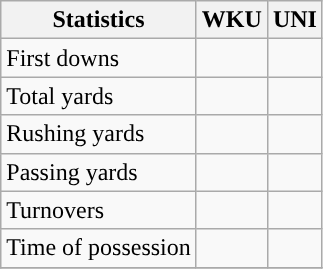<table class="wikitable" style="float: left;">
<tr>
<th>Statistics</th>
<th>WKU</th>
<th>UNI</th>
</tr>
<tr>
<td>First downs</td>
<td></td>
<td></td>
</tr>
<tr>
<td>Total yards</td>
<td></td>
<td></td>
</tr>
<tr>
<td>Rushing yards</td>
<td></td>
<td></td>
</tr>
<tr>
<td>Passing yards</td>
<td></td>
<td></td>
</tr>
<tr>
<td>Turnovers</td>
<td></td>
<td></td>
</tr>
<tr>
<td>Time of possession</td>
<td></td>
<td></td>
</tr>
<tr>
</tr>
</table>
